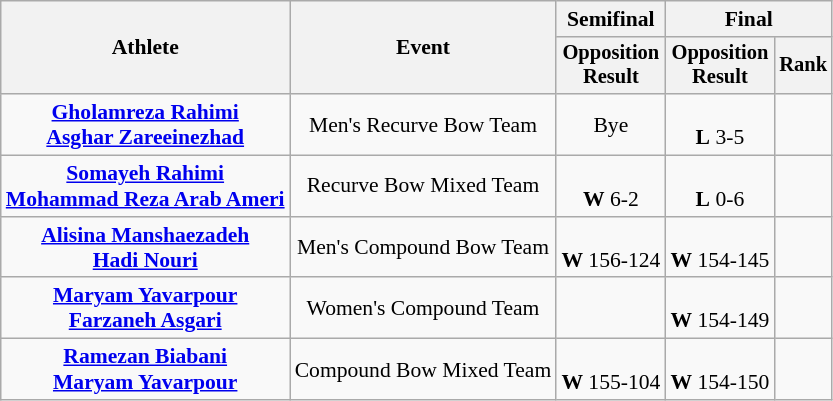<table class="wikitable" style="font-size:90%">
<tr>
<th rowspan="2">Athlete</th>
<th rowspan="2">Event</th>
<th>Semifinal</th>
<th colspan=2>Final</th>
</tr>
<tr style="font-size:95%">
<th>Opposition<br>Result</th>
<th>Opposition<br>Result</th>
<th>Rank</th>
</tr>
<tr align=center>
<td><strong><a href='#'>Gholamreza Rahimi</a></strong><br><strong><a href='#'>Asghar Zareeinezhad</a></strong></td>
<td>Men's Recurve Bow Team</td>
<td>Bye</td>
<td><br><strong>L</strong> 3-5</td>
<td></td>
</tr>
<tr align=center>
<td><strong><a href='#'>Somayeh Rahimi</a></strong><br><strong><a href='#'>Mohammad Reza Arab Ameri</a></strong></td>
<td>Recurve Bow Mixed Team</td>
<td><br><strong>W</strong> 6-2</td>
<td><br><strong>L</strong> 0-6</td>
<td></td>
</tr>
<tr align=center>
<td><strong><a href='#'>Alisina Manshaezadeh</a></strong><br><strong><a href='#'>Hadi Nouri</a></strong></td>
<td>Men's Compound Bow Team</td>
<td><br><strong>W</strong> 156-124</td>
<td><br><strong>W</strong> 154-145</td>
<td></td>
</tr>
<tr align=center>
<td><strong><a href='#'>Maryam Yavarpour</a></strong><br><strong><a href='#'>Farzaneh Asgari</a></strong></td>
<td>Women's Compound Team</td>
<td></td>
<td><br><strong>W</strong> 154-149</td>
<td></td>
</tr>
<tr align=center>
<td><strong><a href='#'>Ramezan Biabani</a></strong><br><strong><a href='#'>Maryam Yavarpour</a></strong></td>
<td>Compound Bow Mixed Team</td>
<td><br><strong>W</strong> 155-104</td>
<td><br><strong>W</strong> 154-150</td>
<td></td>
</tr>
</table>
